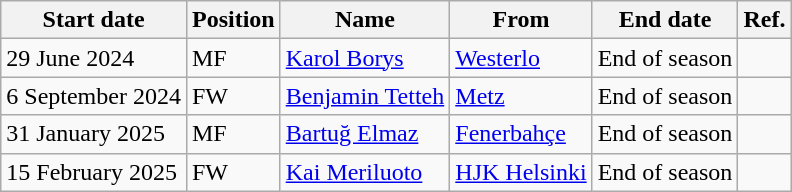<table class="wikitable">
<tr>
<th>Start date</th>
<th>Position</th>
<th>Name</th>
<th>From</th>
<th>End date</th>
<th>Ref.</th>
</tr>
<tr>
<td>29 June 2024</td>
<td>MF</td>
<td> <a href='#'>Karol Borys</a></td>
<td> <a href='#'>Westerlo</a></td>
<td>End of season</td>
<td></td>
</tr>
<tr>
<td>6 September 2024</td>
<td>FW</td>
<td> <a href='#'>Benjamin Tetteh</a></td>
<td> <a href='#'>Metz</a></td>
<td>End of season</td>
<td></td>
</tr>
<tr>
<td>31 January 2025</td>
<td>MF</td>
<td> <a href='#'>Bartuğ Elmaz</a></td>
<td> <a href='#'>Fenerbahçe</a></td>
<td>End of season</td>
<td></td>
</tr>
<tr>
<td>15 February 2025</td>
<td>FW</td>
<td> <a href='#'>Kai Meriluoto</a></td>
<td> <a href='#'>HJK Helsinki</a></td>
<td>End of season</td>
<td></td>
</tr>
</table>
